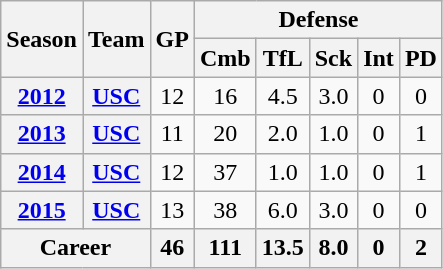<table class="wikitable" style="text-align:center;">
<tr>
<th rowspan="2">Season</th>
<th rowspan="2">Team</th>
<th rowspan="2">GP</th>
<th colspan="5">Defense</th>
</tr>
<tr>
<th>Cmb</th>
<th>TfL</th>
<th>Sck</th>
<th>Int</th>
<th>PD</th>
</tr>
<tr>
<th><a href='#'>2012</a></th>
<th><a href='#'>USC</a></th>
<td>12</td>
<td>16</td>
<td>4.5</td>
<td>3.0</td>
<td>0</td>
<td>0</td>
</tr>
<tr>
<th><a href='#'>2013</a></th>
<th><a href='#'>USC</a></th>
<td>11</td>
<td>20</td>
<td>2.0</td>
<td>1.0</td>
<td>0</td>
<td>1</td>
</tr>
<tr>
<th><a href='#'>2014</a></th>
<th><a href='#'>USC</a></th>
<td>12</td>
<td>37</td>
<td>1.0</td>
<td>1.0</td>
<td>0</td>
<td>1</td>
</tr>
<tr>
<th><a href='#'>2015</a></th>
<th><a href='#'>USC</a></th>
<td>13</td>
<td>38</td>
<td>6.0</td>
<td>3.0</td>
<td>0</td>
<td>0</td>
</tr>
<tr>
<th colspan="2">Career</th>
<th>46</th>
<th>111</th>
<th>13.5</th>
<th>8.0</th>
<th>0</th>
<th>2</th>
</tr>
</table>
